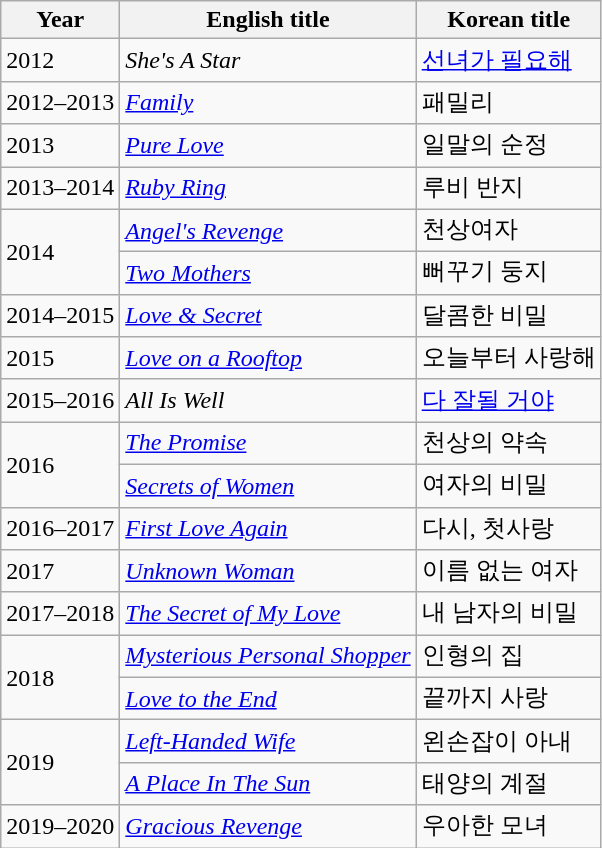<table class="wikitable">
<tr>
<th>Year</th>
<th>English title</th>
<th>Korean title</th>
</tr>
<tr>
<td>2012</td>
<td><em>She's A Star</em></td>
<td><a href='#'>선녀가 필요해</a></td>
</tr>
<tr>
<td>2012–2013</td>
<td><a href='#'><em>Family</em></a></td>
<td>패밀리</td>
</tr>
<tr>
<td>2013</td>
<td><a href='#'><em>Pure Love</em></a></td>
<td>일말의 순정</td>
</tr>
<tr>
<td>2013–2014</td>
<td><em><a href='#'>Ruby Ring</a></em></td>
<td>루비 반지</td>
</tr>
<tr>
<td rowspan="2">2014</td>
<td><a href='#'><em>Angel's Revenge</em></a></td>
<td>천상여자</td>
</tr>
<tr>
<td><a href='#'><em>Two Mothers</em></a></td>
<td>뻐꾸기 둥지</td>
</tr>
<tr>
<td>2014–2015</td>
<td><em><a href='#'>Love & Secret</a></em></td>
<td>달콤한 비밀</td>
</tr>
<tr>
<td>2015</td>
<td><a href='#'><em>Love on a Rooftop</em></a></td>
<td>오늘부터 사랑해</td>
</tr>
<tr>
<td>2015–2016</td>
<td><em>All Is Well</em></td>
<td><a href='#'>다 잘될 거야</a></td>
</tr>
<tr>
<td rowspan="2">2016</td>
<td><a href='#'><em>The Promise</em></a></td>
<td>천상의 약속</td>
</tr>
<tr>
<td><a href='#'><em>Secrets of Women</em></a></td>
<td>여자의 비밀</td>
</tr>
<tr>
<td>2016–2017</td>
<td><em><a href='#'>First Love Again</a></em></td>
<td>다시, 첫사랑</td>
</tr>
<tr>
<td>2017</td>
<td><a href='#'><em>Unknown Woman</em></a></td>
<td>이름 없는 여자</td>
</tr>
<tr>
<td>2017–2018</td>
<td><em><a href='#'>The Secret of My Love</a></em></td>
<td>내 남자의 비밀</td>
</tr>
<tr>
<td rowspan="2">2018</td>
<td><em><a href='#'>Mysterious Personal Shopper</a></em></td>
<td>인형의 집</td>
</tr>
<tr>
<td><em><a href='#'>Love to the End</a></em></td>
<td>끝까지 사랑</td>
</tr>
<tr>
<td rowspan="2">2019</td>
<td><em><a href='#'>Left-Handed Wife</a></em></td>
<td>왼손잡이 아내</td>
</tr>
<tr>
<td><a href='#'><em>A Place In The Sun</em></a></td>
<td>태양의 계절</td>
</tr>
<tr>
<td>2019–2020</td>
<td><em><a href='#'>Gracious Revenge</a></em></td>
<td>우아한 모녀</td>
</tr>
</table>
